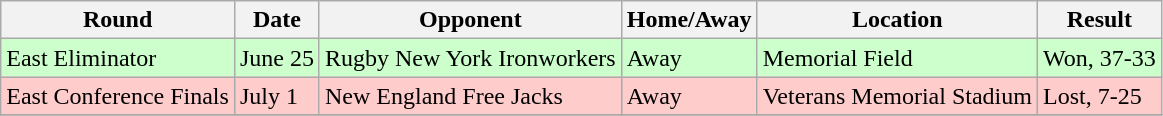<table class="wikitable">
<tr>
<th>Round</th>
<th>Date</th>
<th>Opponent</th>
<th>Home/Away</th>
<th>Location</th>
<th>Result</th>
</tr>
<tr bgcolor="#CCFFCC">
<td>East Eliminator</td>
<td>June 25</td>
<td>Rugby New York Ironworkers</td>
<td>Away</td>
<td>Memorial Field</td>
<td>Won, 37-33</td>
</tr>
<tr bgcolor="#FFCCCC">
<td>East Conference Finals</td>
<td>July 1</td>
<td>New England Free Jacks</td>
<td>Away</td>
<td>Veterans Memorial Stadium</td>
<td>Lost, 7-25</td>
</tr>
<tr>
</tr>
</table>
